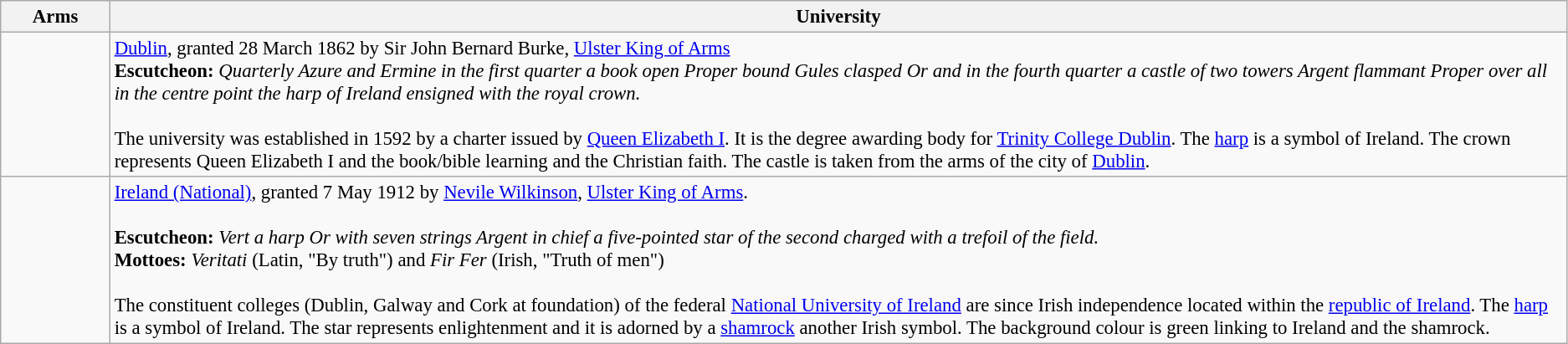<table class=wikitable style=font-size:95%>
<tr style="vertical-align:top; text-align:center;">
<th style="width:80px;">Arms</th>
<th>University</th>
</tr>
<tr valign=top>
<td></td>
<td><a href='#'>Dublin</a>, granted 28 March 1862 by Sir John Bernard Burke, <a href='#'>Ulster King of Arms</a><br><strong>Escutcheon:</strong> <em>Quarterly Azure and Ermine in the first quarter a book open Proper bound Gules clasped Or and in the fourth quarter a castle of two towers Argent flammant Proper over all in the centre point the harp of Ireland ensigned with the royal crown.</em><br><br>The university was established in 1592 by a charter issued by <a href='#'>Queen Elizabeth I</a>.  It is the degree awarding body for <a href='#'>Trinity College Dublin</a>. The <a href='#'>harp</a> is a symbol of Ireland. The crown represents Queen Elizabeth I and the book/bible learning and the Christian faith.  The castle is taken from the arms of the city of <a href='#'>Dublin</a>.</td>
</tr>
<tr valign=top>
<td align=center></td>
<td><a href='#'>Ireland (National)</a>, granted 7 May 1912 by <a href='#'>Nevile Wilkinson</a>, <a href='#'>Ulster King of Arms</a>.<br><br><strong>Escutcheon:</strong> <em>Vert a harp Or with seven strings Argent in chief a five-pointed star of the second charged with a trefoil of the field.</em><br>
<strong>Mottoes:</strong> <em>Veritati</em> (Latin, "By truth") and <em>Fir Fer</em> (Irish, "Truth of men")<br><br>The constituent colleges (Dublin, Galway and Cork at foundation) of the federal <a href='#'>National University of Ireland</a> are since Irish independence located within the <a href='#'>republic of Ireland</a>. The <a href='#'>harp</a> is a symbol of Ireland. The star represents enlightenment and it is adorned by a <a href='#'>shamrock</a> another Irish symbol. The background colour is green linking to Ireland and the shamrock.</td>
</tr>
</table>
